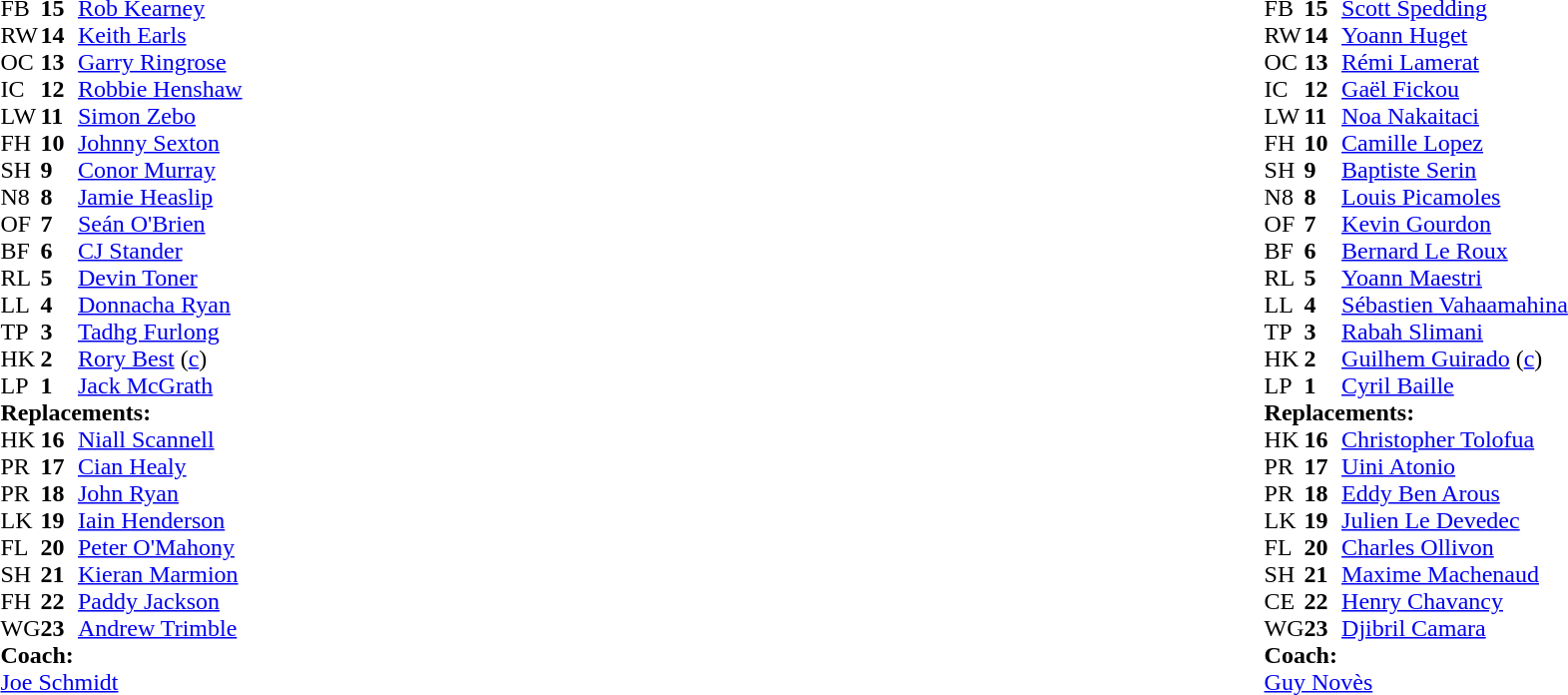<table style="width:100%">
<tr>
<td style="vertical-align:top; width:50%"><br><table cellspacing="0" cellpadding="0">
<tr>
<th width="25"></th>
<th width="25"></th>
</tr>
<tr>
<td>FB</td>
<td><strong>15</strong></td>
<td><a href='#'>Rob Kearney</a></td>
<td></td>
<td></td>
</tr>
<tr>
<td>RW</td>
<td><strong>14</strong></td>
<td><a href='#'>Keith Earls</a></td>
</tr>
<tr>
<td>OC</td>
<td><strong>13</strong></td>
<td><a href='#'>Garry Ringrose</a></td>
</tr>
<tr>
<td>IC</td>
<td><strong>12</strong></td>
<td><a href='#'>Robbie Henshaw</a></td>
</tr>
<tr>
<td>LW</td>
<td><strong>11</strong></td>
<td><a href='#'>Simon Zebo</a></td>
</tr>
<tr>
<td>FH</td>
<td><strong>10</strong></td>
<td><a href='#'>Johnny Sexton</a></td>
<td></td>
<td></td>
</tr>
<tr>
<td>SH</td>
<td><strong>9</strong></td>
<td><a href='#'>Conor Murray</a></td>
<td></td>
<td></td>
</tr>
<tr>
<td>N8</td>
<td><strong>8</strong></td>
<td><a href='#'>Jamie Heaslip</a></td>
</tr>
<tr>
<td>OF</td>
<td><strong>7</strong></td>
<td><a href='#'>Seán O'Brien</a></td>
<td></td>
<td></td>
</tr>
<tr>
<td>BF</td>
<td><strong>6</strong></td>
<td><a href='#'>CJ Stander</a></td>
</tr>
<tr>
<td>RL</td>
<td><strong>5</strong></td>
<td><a href='#'>Devin Toner</a></td>
</tr>
<tr>
<td>LL</td>
<td><strong>4</strong></td>
<td><a href='#'>Donnacha Ryan</a></td>
<td></td>
<td></td>
</tr>
<tr>
<td>TP</td>
<td><strong>3</strong></td>
<td><a href='#'>Tadhg Furlong</a></td>
<td></td>
<td></td>
</tr>
<tr>
<td>HK</td>
<td><strong>2</strong></td>
<td><a href='#'>Rory Best</a> (<a href='#'>c</a>)</td>
<td></td>
<td></td>
</tr>
<tr>
<td>LP</td>
<td><strong>1</strong></td>
<td><a href='#'>Jack McGrath</a></td>
<td></td>
<td></td>
</tr>
<tr>
<td colspan=3><strong>Replacements:</strong></td>
</tr>
<tr>
<td>HK</td>
<td><strong>16</strong></td>
<td><a href='#'>Niall Scannell</a></td>
<td></td>
<td></td>
</tr>
<tr>
<td>PR</td>
<td><strong>17</strong></td>
<td><a href='#'>Cian Healy</a></td>
<td></td>
<td></td>
</tr>
<tr>
<td>PR</td>
<td><strong>18</strong></td>
<td><a href='#'>John Ryan</a></td>
<td></td>
<td></td>
</tr>
<tr>
<td>LK</td>
<td><strong>19</strong></td>
<td><a href='#'>Iain Henderson</a></td>
<td></td>
<td></td>
</tr>
<tr>
<td>FL</td>
<td><strong>20</strong></td>
<td><a href='#'>Peter O'Mahony</a></td>
<td></td>
<td></td>
</tr>
<tr>
<td>SH</td>
<td><strong>21</strong></td>
<td><a href='#'>Kieran Marmion</a></td>
<td></td>
<td></td>
</tr>
<tr>
<td>FH</td>
<td><strong>22</strong></td>
<td><a href='#'>Paddy Jackson</a></td>
<td></td>
<td></td>
</tr>
<tr>
<td>WG</td>
<td><strong>23</strong></td>
<td><a href='#'>Andrew Trimble</a></td>
<td></td>
<td></td>
</tr>
<tr>
<td colspan=3><strong>Coach:</strong></td>
</tr>
<tr>
<td colspan="4"> <a href='#'>Joe Schmidt</a></td>
</tr>
</table>
</td>
<td style="vertical-align:top"></td>
<td style="vertical-align:top; width:50%"><br><table cellspacing="0" cellpadding="0" style="margin:auto">
<tr>
<th width="25"></th>
<th width="25"></th>
</tr>
<tr>
<td>FB</td>
<td><strong>15</strong></td>
<td><a href='#'>Scott Spedding</a></td>
<td></td>
<td></td>
</tr>
<tr>
<td>RW</td>
<td><strong>14</strong></td>
<td><a href='#'>Yoann Huget</a></td>
</tr>
<tr>
<td>OC</td>
<td><strong>13</strong></td>
<td><a href='#'>Rémi Lamerat</a></td>
<td></td>
<td></td>
</tr>
<tr>
<td>IC</td>
<td><strong>12</strong></td>
<td><a href='#'>Gaël Fickou</a></td>
</tr>
<tr>
<td>LW</td>
<td><strong>11</strong></td>
<td><a href='#'>Noa Nakaitaci</a></td>
</tr>
<tr>
<td>FH</td>
<td><strong>10</strong></td>
<td><a href='#'>Camille Lopez</a></td>
</tr>
<tr>
<td>SH</td>
<td><strong>9</strong></td>
<td><a href='#'>Baptiste Serin</a></td>
<td></td>
<td></td>
</tr>
<tr>
<td>N8</td>
<td><strong>8</strong></td>
<td><a href='#'>Louis Picamoles</a></td>
</tr>
<tr>
<td>OF</td>
<td><strong>7</strong></td>
<td><a href='#'>Kevin Gourdon</a></td>
</tr>
<tr>
<td>BF</td>
<td><strong>6</strong></td>
<td><a href='#'>Bernard Le Roux</a></td>
<td></td>
<td></td>
</tr>
<tr>
<td>RL</td>
<td><strong>5</strong></td>
<td><a href='#'>Yoann Maestri</a></td>
</tr>
<tr>
<td>LL</td>
<td><strong>4</strong></td>
<td><a href='#'>Sébastien Vahaamahina</a></td>
<td></td>
<td></td>
</tr>
<tr>
<td>TP</td>
<td><strong>3</strong></td>
<td><a href='#'>Rabah Slimani</a></td>
<td></td>
<td></td>
</tr>
<tr>
<td>HK</td>
<td><strong>2</strong></td>
<td><a href='#'>Guilhem Guirado</a> (<a href='#'>c</a>)</td>
<td></td>
<td></td>
</tr>
<tr>
<td>LP</td>
<td><strong>1</strong></td>
<td><a href='#'>Cyril Baille</a></td>
<td></td>
<td></td>
</tr>
<tr>
<td colspan=3><strong>Replacements:</strong></td>
</tr>
<tr>
<td>HK</td>
<td><strong>16</strong></td>
<td><a href='#'>Christopher Tolofua</a></td>
<td></td>
<td></td>
</tr>
<tr>
<td>PR</td>
<td><strong>17</strong></td>
<td><a href='#'>Uini Atonio</a></td>
<td></td>
<td></td>
</tr>
<tr>
<td>PR</td>
<td><strong>18</strong></td>
<td><a href='#'>Eddy Ben Arous</a></td>
<td></td>
<td></td>
</tr>
<tr>
<td>LK</td>
<td><strong>19</strong></td>
<td><a href='#'>Julien Le Devedec</a></td>
<td></td>
<td></td>
</tr>
<tr>
<td>FL</td>
<td><strong>20</strong></td>
<td><a href='#'>Charles Ollivon</a></td>
<td></td>
<td></td>
</tr>
<tr>
<td>SH</td>
<td><strong>21</strong></td>
<td><a href='#'>Maxime Machenaud</a></td>
<td></td>
<td></td>
</tr>
<tr>
<td>CE</td>
<td><strong>22</strong></td>
<td><a href='#'>Henry Chavancy</a></td>
<td></td>
<td></td>
</tr>
<tr>
<td>WG</td>
<td><strong>23</strong></td>
<td><a href='#'>Djibril Camara</a></td>
<td></td>
<td></td>
</tr>
<tr>
<td colspan=3><strong>Coach:</strong></td>
</tr>
<tr>
<td colspan="4"> <a href='#'>Guy Novès</a></td>
</tr>
</table>
</td>
</tr>
</table>
